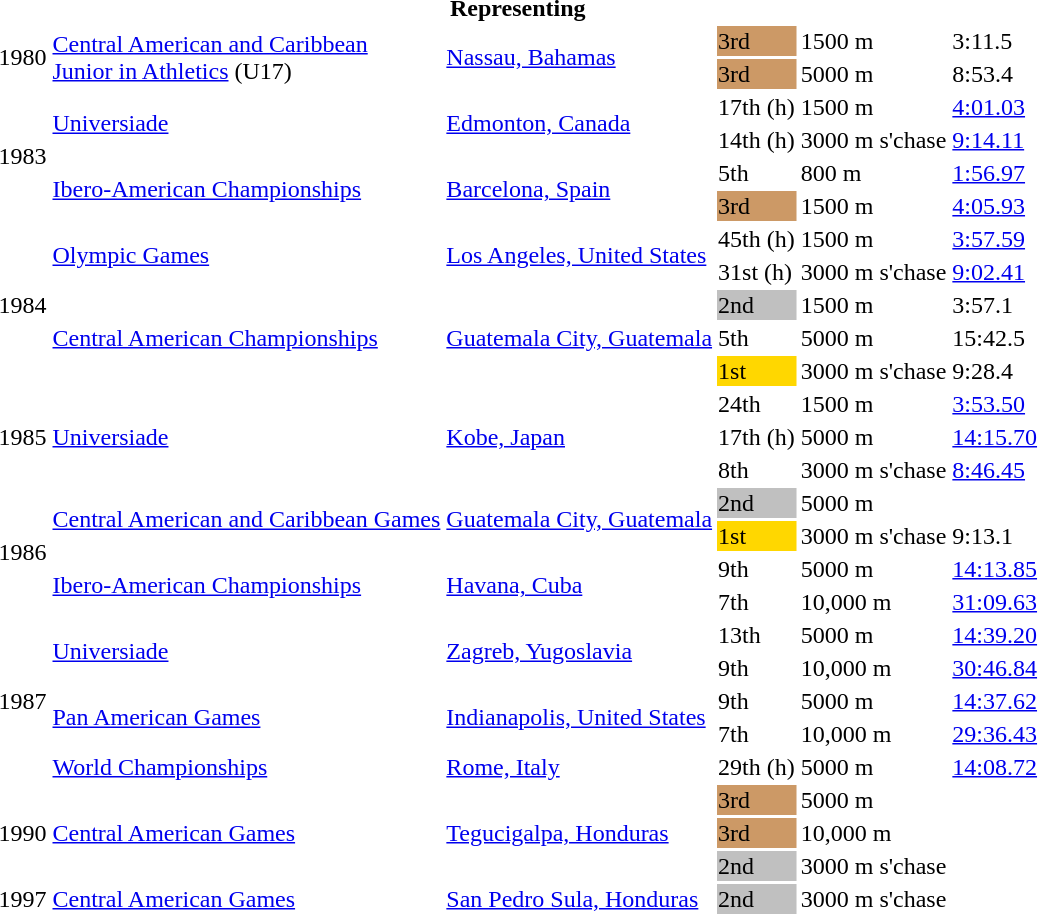<table>
<tr>
<th colspan="6">Representing </th>
</tr>
<tr>
<td rowspan=2>1980</td>
<td rowspan=2><a href='#'>Central American and Caribbean<br>Junior in Athletics</a> (U17)</td>
<td rowspan=2><a href='#'>Nassau, Bahamas</a></td>
<td bgcolor=cc9966>3rd</td>
<td>1500 m</td>
<td>3:11.5</td>
</tr>
<tr>
<td bgcolor=cc9966>3rd</td>
<td>5000 m</td>
<td>8:53.4</td>
</tr>
<tr>
<td rowspan=4>1983</td>
<td rowspan=2><a href='#'>Universiade</a></td>
<td rowspan=2><a href='#'>Edmonton, Canada</a></td>
<td>17th (h)</td>
<td>1500 m</td>
<td><a href='#'>4:01.03</a></td>
</tr>
<tr>
<td>14th (h)</td>
<td>3000 m s'chase</td>
<td><a href='#'>9:14.11</a></td>
</tr>
<tr>
<td rowspan=2><a href='#'>Ibero-American Championships</a></td>
<td rowspan=2><a href='#'>Barcelona, Spain</a></td>
<td>5th</td>
<td>800 m</td>
<td><a href='#'>1:56.97</a></td>
</tr>
<tr>
<td bgcolor=cc9966>3rd</td>
<td>1500 m</td>
<td><a href='#'>4:05.93</a></td>
</tr>
<tr>
<td rowspan=5>1984</td>
<td rowspan=2><a href='#'>Olympic Games</a></td>
<td rowspan=2><a href='#'>Los Angeles, United States</a></td>
<td>45th (h)</td>
<td>1500 m</td>
<td><a href='#'>3:57.59</a></td>
</tr>
<tr>
<td>31st (h)</td>
<td>3000 m s'chase</td>
<td><a href='#'>9:02.41</a></td>
</tr>
<tr>
<td rowspan=3><a href='#'>Central American Championships</a></td>
<td rowspan=3><a href='#'>Guatemala City, Guatemala</a></td>
<td bgcolor=silver>2nd</td>
<td>1500 m</td>
<td>3:57.1</td>
</tr>
<tr>
<td>5th</td>
<td>5000 m</td>
<td>15:42.5</td>
</tr>
<tr>
<td bgcolor=gold>1st</td>
<td>3000 m s'chase</td>
<td>9:28.4</td>
</tr>
<tr>
<td rowspan=3>1985</td>
<td rowspan=3><a href='#'>Universiade</a></td>
<td rowspan=3><a href='#'>Kobe, Japan</a></td>
<td>24th</td>
<td>1500 m</td>
<td><a href='#'>3:53.50</a></td>
</tr>
<tr>
<td>17th (h)</td>
<td>5000 m</td>
<td><a href='#'>14:15.70</a></td>
</tr>
<tr>
<td>8th</td>
<td>3000 m s'chase</td>
<td><a href='#'>8:46.45</a></td>
</tr>
<tr>
<td rowspan=4>1986</td>
<td rowspan=2><a href='#'>Central American and Caribbean Games</a></td>
<td rowspan=2><a href='#'>Guatemala City, Guatemala</a></td>
<td bgcolor=silver>2nd</td>
<td>5000 m</td>
<td></td>
</tr>
<tr>
<td bgcolor=gold>1st</td>
<td>3000 m s'chase</td>
<td>9:13.1</td>
</tr>
<tr>
<td rowspan=2><a href='#'>Ibero-American Championships</a></td>
<td rowspan=2><a href='#'>Havana, Cuba</a></td>
<td>9th</td>
<td>5000 m</td>
<td><a href='#'>14:13.85</a></td>
</tr>
<tr>
<td>7th</td>
<td>10,000 m</td>
<td><a href='#'>31:09.63</a></td>
</tr>
<tr>
<td rowspan=5>1987</td>
<td rowspan=2><a href='#'>Universiade</a></td>
<td rowspan=2><a href='#'>Zagreb, Yugoslavia</a></td>
<td>13th</td>
<td>5000 m</td>
<td><a href='#'>14:39.20</a></td>
</tr>
<tr>
<td>9th</td>
<td>10,000 m</td>
<td><a href='#'>30:46.84</a></td>
</tr>
<tr>
<td rowspan=2><a href='#'>Pan American Games</a></td>
<td rowspan=2><a href='#'>Indianapolis, United States</a></td>
<td>9th</td>
<td>5000 m</td>
<td><a href='#'>14:37.62</a></td>
</tr>
<tr>
<td>7th</td>
<td>10,000 m</td>
<td><a href='#'>29:36.43</a></td>
</tr>
<tr>
<td><a href='#'>World Championships</a></td>
<td><a href='#'>Rome, Italy</a></td>
<td>29th (h)</td>
<td>5000 m</td>
<td><a href='#'>14:08.72</a></td>
</tr>
<tr>
<td rowspan=3>1990</td>
<td rowspan=3><a href='#'>Central American Games</a></td>
<td rowspan=3><a href='#'>Tegucigalpa, Honduras</a></td>
<td bgcolor=cc9966>3rd</td>
<td>5000 m</td>
<td></td>
</tr>
<tr>
<td bgcolor=cc9966>3rd</td>
<td>10,000 m</td>
<td></td>
</tr>
<tr>
<td bgcolor=silver>2nd</td>
<td>3000 m s'chase</td>
<td></td>
</tr>
<tr>
<td>1997</td>
<td><a href='#'>Central American Games</a></td>
<td><a href='#'>San Pedro Sula, Honduras</a></td>
<td bgcolor=silver>2nd</td>
<td>3000 m s'chase</td>
<td></td>
</tr>
</table>
